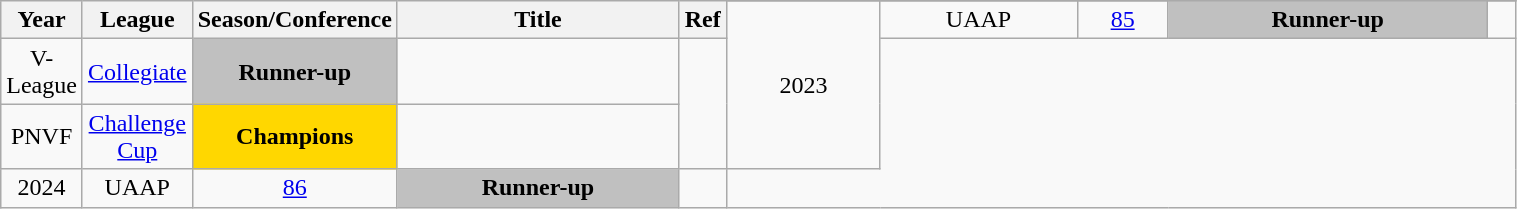<table class="wikitable sortable" style="text-align:center" width="80%">
<tr>
<th style="width:5px;" rowspan="2">Year</th>
<th style="width:25px;" rowspan="2">League</th>
<th style="width:100px;" rowspan="2">Season/Conference</th>
<th style="width:180px;" rowspan="2">Title</th>
<th style="width:25px;" rowspan="2">Ref</th>
</tr>
<tr align=center>
<td rowspan=3>2023</td>
<td>UAAP</td>
<td><a href='#'>85</a></td>
<td style="background:silver"><strong>Runner-up</strong></td>
<td></td>
</tr>
<tr align=center>
<td>V-League</td>
<td><a href='#'>Collegiate</a></td>
<td style="background:silver"><strong>Runner-up</strong></td>
<td></td>
</tr>
<tr align=center>
<td>PNVF</td>
<td><a href='#'>Challenge Cup</a></td>
<td style="background:gold"><strong>Champions</strong></td>
<td></td>
</tr>
<tr align=center>
<td rowspan=1>2024</td>
<td>UAAP</td>
<td><a href='#'>86</a></td>
<td style="background:silver"><strong>Runner-up</strong></td>
<td></td>
</tr>
</table>
